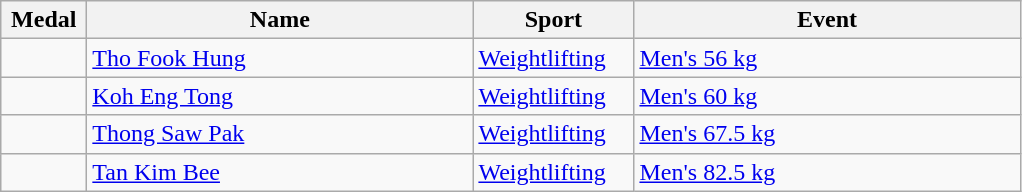<table class="wikitable sortable" style="font-size:100%">
<tr>
<th width="50">Medal</th>
<th width="250">Name</th>
<th width="100">Sport</th>
<th width="250">Event</th>
</tr>
<tr>
<td></td>
<td><a href='#'>Tho Fook Hung</a></td>
<td><a href='#'>Weightlifting</a></td>
<td><a href='#'>Men's 56 kg</a></td>
</tr>
<tr>
<td></td>
<td><a href='#'>Koh Eng Tong</a></td>
<td><a href='#'>Weightlifting</a></td>
<td><a href='#'>Men's 60 kg</a></td>
</tr>
<tr>
<td></td>
<td><a href='#'>Thong Saw Pak</a></td>
<td><a href='#'>Weightlifting</a></td>
<td><a href='#'>Men's 67.5 kg</a></td>
</tr>
<tr>
<td></td>
<td><a href='#'>Tan Kim Bee</a></td>
<td><a href='#'>Weightlifting</a></td>
<td><a href='#'>Men's 82.5 kg</a></td>
</tr>
</table>
